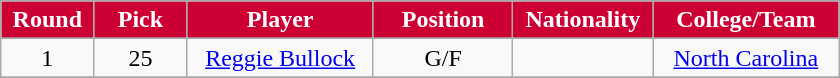<table class="wikitable sortable sortable">
<tr>
<th style="background:#CC0033; color:white" width="10%">Round</th>
<th style="background:#CC0033; color:white" width="10%">Pick</th>
<th style="background:#CC0033; color:white" width="20%">Player</th>
<th style="background:#CC0033; color:white" width="15%">Position</th>
<th style="background:#CC0033; color:white" width="15%">Nationality</th>
<th style="background:#CC0033; color:white" width="20%">College/Team</th>
</tr>
<tr style="text-align: center">
</tr>
<tr style="text-align: center">
<td>1</td>
<td>25</td>
<td><a href='#'>Reggie Bullock</a></td>
<td>G/F</td>
<td></td>
<td><a href='#'>North Carolina</a></td>
</tr>
<tr style="text-align: center">
</tr>
<tr style="text-align: center">
</tr>
</table>
